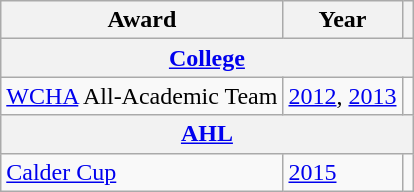<table class="wikitable">
<tr>
<th>Award</th>
<th>Year</th>
<th></th>
</tr>
<tr>
<th colspan="3"><a href='#'>College</a></th>
</tr>
<tr>
<td><a href='#'>WCHA</a> All-Academic Team</td>
<td><a href='#'>2012</a>, <a href='#'>2013</a></td>
<td></td>
</tr>
<tr>
<th colspan="3"><a href='#'>AHL</a></th>
</tr>
<tr>
<td><a href='#'>Calder Cup</a></td>
<td><a href='#'>2015</a></td>
<td></td>
</tr>
</table>
